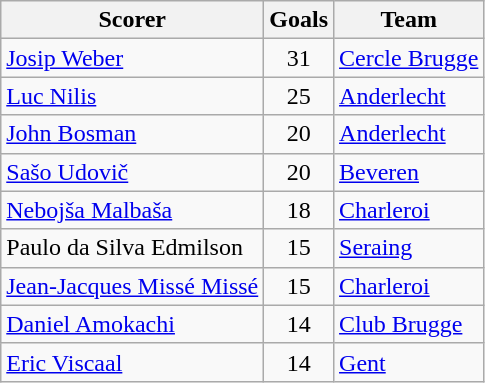<table class="wikitable">
<tr>
<th>Scorer</th>
<th>Goals</th>
<th>Team</th>
</tr>
<tr>
<td> <a href='#'>Josip Weber</a></td>
<td style="text-align:center;">31</td>
<td><a href='#'>Cercle Brugge</a></td>
</tr>
<tr>
<td> <a href='#'>Luc Nilis</a></td>
<td style="text-align:center;">25</td>
<td><a href='#'>Anderlecht</a></td>
</tr>
<tr>
<td> <a href='#'>John Bosman</a></td>
<td style="text-align:center;">20</td>
<td><a href='#'>Anderlecht</a></td>
</tr>
<tr>
<td> <a href='#'>Sašo Udovič</a></td>
<td style="text-align:center;">20</td>
<td><a href='#'>Beveren</a></td>
</tr>
<tr>
<td> <a href='#'>Nebojša Malbaša</a></td>
<td style="text-align:center;">18</td>
<td><a href='#'>Charleroi</a></td>
</tr>
<tr>
<td> Paulo da Silva Edmilson</td>
<td style="text-align:center;">15</td>
<td><a href='#'>Seraing</a></td>
</tr>
<tr>
<td> <a href='#'>Jean-Jacques Missé Missé</a></td>
<td style="text-align:center;">15</td>
<td><a href='#'>Charleroi</a></td>
</tr>
<tr>
<td> <a href='#'>Daniel Amokachi</a></td>
<td style="text-align:center;">14</td>
<td><a href='#'>Club Brugge</a></td>
</tr>
<tr>
<td> <a href='#'>Eric Viscaal</a></td>
<td style="text-align:center;">14</td>
<td><a href='#'>Gent</a></td>
</tr>
</table>
